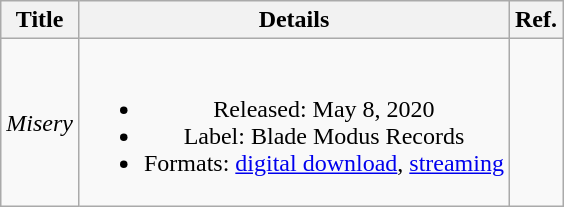<table class="wikitable sortable" style="text-align:center">
<tr>
<th>Title</th>
<th>Details</th>
<th>Ref.</th>
</tr>
<tr>
<td><em>Misery</em></td>
<td><br><ul><li>Released: May 8, 2020</li><li>Label: Blade Modus Records</li><li>Formats: <a href='#'>digital download</a>, <a href='#'>streaming</a></li></ul></td>
<td></td>
</tr>
</table>
